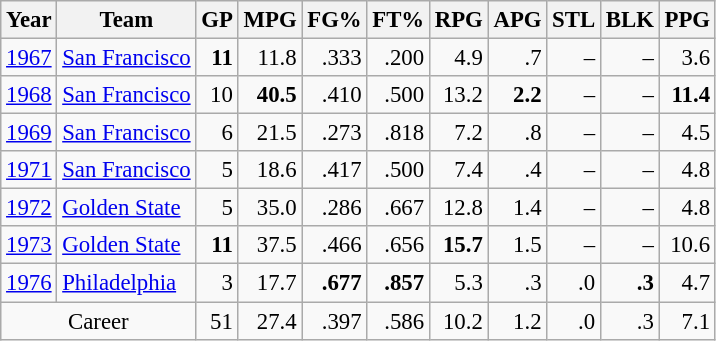<table class="wikitable sortable" style="font-size:95%; text-align:right;">
<tr>
<th>Year</th>
<th>Team</th>
<th>GP</th>
<th>MPG</th>
<th>FG%</th>
<th>FT%</th>
<th>RPG</th>
<th>APG</th>
<th>STL</th>
<th>BLK</th>
<th>PPG</th>
</tr>
<tr>
<td style="text-align:left;"><a href='#'>1967</a></td>
<td style="text-align:left;"><a href='#'>San Francisco</a></td>
<td><strong>11</strong></td>
<td>11.8</td>
<td>.333</td>
<td>.200</td>
<td>4.9</td>
<td>.7</td>
<td>–</td>
<td>–</td>
<td>3.6</td>
</tr>
<tr>
<td style="text-align:left;"><a href='#'>1968</a></td>
<td style="text-align:left;"><a href='#'>San Francisco</a></td>
<td>10</td>
<td><strong>40.5</strong></td>
<td>.410</td>
<td>.500</td>
<td>13.2</td>
<td><strong>2.2</strong></td>
<td>–</td>
<td>–</td>
<td><strong>11.4</strong></td>
</tr>
<tr>
<td style="text-align:left;"><a href='#'>1969</a></td>
<td style="text-align:left;"><a href='#'>San Francisco</a></td>
<td>6</td>
<td>21.5</td>
<td>.273</td>
<td>.818</td>
<td>7.2</td>
<td>.8</td>
<td>–</td>
<td>–</td>
<td>4.5</td>
</tr>
<tr>
<td style="text-align:left;"><a href='#'>1971</a></td>
<td style="text-align:left;"><a href='#'>San Francisco</a></td>
<td>5</td>
<td>18.6</td>
<td>.417</td>
<td>.500</td>
<td>7.4</td>
<td>.4</td>
<td>–</td>
<td>–</td>
<td>4.8</td>
</tr>
<tr>
<td style="text-align:left;"><a href='#'>1972</a></td>
<td style="text-align:left;"><a href='#'>Golden State</a></td>
<td>5</td>
<td>35.0</td>
<td>.286</td>
<td>.667</td>
<td>12.8</td>
<td>1.4</td>
<td>–</td>
<td>–</td>
<td>4.8</td>
</tr>
<tr>
<td style="text-align:left;"><a href='#'>1973</a></td>
<td style="text-align:left;"><a href='#'>Golden State</a></td>
<td><strong>11</strong></td>
<td>37.5</td>
<td>.466</td>
<td>.656</td>
<td><strong>15.7</strong></td>
<td>1.5</td>
<td>–</td>
<td>–</td>
<td>10.6</td>
</tr>
<tr>
<td style="text-align:left;"><a href='#'>1976</a></td>
<td style="text-align:left;"><a href='#'>Philadelphia</a></td>
<td>3</td>
<td>17.7</td>
<td><strong>.677</strong></td>
<td><strong>.857</strong></td>
<td>5.3</td>
<td>.3</td>
<td>.0</td>
<td><strong>.3</strong></td>
<td>4.7</td>
</tr>
<tr class="sortbottom">
<td colspan="2" style="text-align:center;">Career</td>
<td>51</td>
<td>27.4</td>
<td>.397</td>
<td>.586</td>
<td>10.2</td>
<td>1.2</td>
<td>.0</td>
<td>.3</td>
<td>7.1</td>
</tr>
</table>
